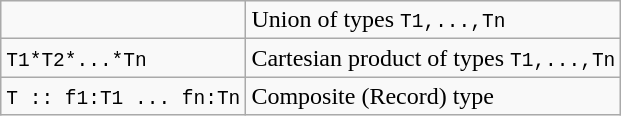<table border="1" class="wikitable">
<tr>
<td><code></code></td>
<td>Union of types <code>T1,...,Tn</code></td>
</tr>
<tr>
<td><code>T1*T2*...*Tn</code></td>
<td>Cartesian product of types <code>T1,...,Tn</code></td>
</tr>
<tr>
<td><code>T :: f1:T1 ... fn:Tn</code></td>
<td>Composite (Record) type</td>
</tr>
</table>
